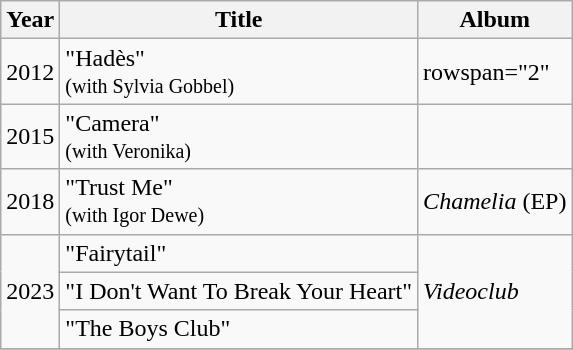<table class="wikitable plainrowheaders">
<tr>
<th>Year</th>
<th>Title</th>
<th>Album</th>
</tr>
<tr>
<td>2012</td>
<td scope="row">"Hadès"<br><small>(with Sylvia Gobbel)</small></td>
<td>rowspan="2" </td>
</tr>
<tr>
<td>2015</td>
<td scope="row">"Camera"<br><small>(with Veronika)</small></td>
</tr>
<tr>
<td>2018</td>
<td scope="row">"Trust Me"<br><small>(with Igor Dewe)</small></td>
<td><em>Chamelia</em> (EP)</td>
</tr>
<tr>
<td rowspan="3">2023</td>
<td>"Fairytail"</td>
<td rowspan="3"><em>Videoclub</em></td>
</tr>
<tr>
<td>"I Don't Want To Break Your Heart"</td>
</tr>
<tr>
<td>"The Boys Club"</td>
</tr>
<tr>
</tr>
</table>
